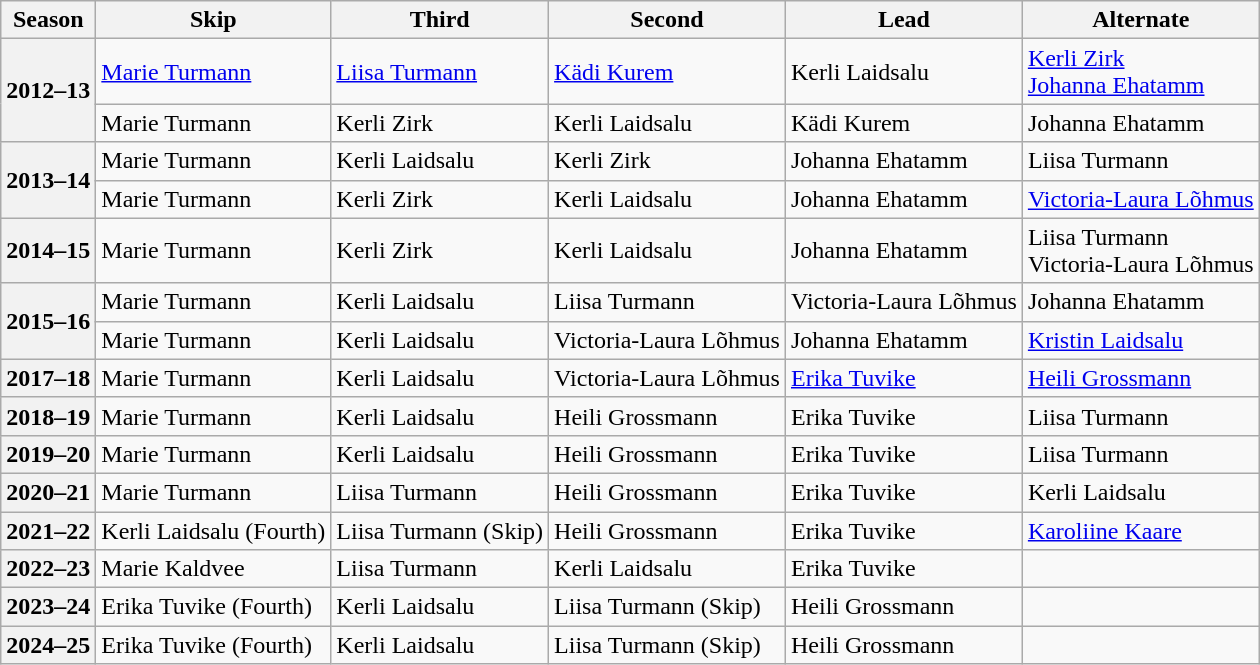<table class="wikitable">
<tr>
<th scope="col">Season</th>
<th scope="col">Skip</th>
<th scope="col">Third</th>
<th scope="col">Second</th>
<th scope="col">Lead</th>
<th scope="col">Alternate</th>
</tr>
<tr>
<th scope="row" rowspan=2>2012–13</th>
<td><a href='#'>Marie Turmann</a></td>
<td><a href='#'>Liisa Turmann</a></td>
<td><a href='#'>Kädi Kurem</a></td>
<td>Kerli Laidsalu</td>
<td><a href='#'>Kerli Zirk</a> <br> <a href='#'>Johanna Ehatamm</a></td>
</tr>
<tr>
<td>Marie Turmann</td>
<td>Kerli Zirk</td>
<td>Kerli Laidsalu</td>
<td>Kädi Kurem</td>
<td>Johanna Ehatamm</td>
</tr>
<tr>
<th scope="row" rowspan=2>2013–14</th>
<td>Marie Turmann</td>
<td>Kerli Laidsalu</td>
<td>Kerli Zirk</td>
<td>Johanna Ehatamm</td>
<td>Liisa Turmann</td>
</tr>
<tr>
<td>Marie Turmann</td>
<td>Kerli Zirk</td>
<td>Kerli Laidsalu</td>
<td>Johanna Ehatamm</td>
<td><a href='#'>Victoria-Laura Lõhmus</a></td>
</tr>
<tr>
<th scope="row">2014–15</th>
<td>Marie Turmann</td>
<td>Kerli Zirk</td>
<td>Kerli Laidsalu</td>
<td>Johanna Ehatamm</td>
<td>Liisa Turmann <br> Victoria-Laura Lõhmus</td>
</tr>
<tr>
<th scope="row" rowspan=2>2015–16</th>
<td>Marie Turmann</td>
<td>Kerli Laidsalu</td>
<td>Liisa Turmann</td>
<td>Victoria-Laura Lõhmus</td>
<td>Johanna Ehatamm</td>
</tr>
<tr>
<td>Marie Turmann</td>
<td>Kerli Laidsalu</td>
<td>Victoria-Laura Lõhmus</td>
<td>Johanna Ehatamm</td>
<td><a href='#'>Kristin Laidsalu</a></td>
</tr>
<tr>
<th scope="row">2017–18</th>
<td>Marie Turmann</td>
<td>Kerli Laidsalu</td>
<td>Victoria-Laura Lõhmus</td>
<td><a href='#'>Erika Tuvike</a></td>
<td><a href='#'>Heili Grossmann</a></td>
</tr>
<tr>
<th scope="row">2018–19</th>
<td>Marie Turmann</td>
<td>Kerli Laidsalu</td>
<td>Heili Grossmann</td>
<td>Erika Tuvike</td>
<td>Liisa Turmann</td>
</tr>
<tr>
<th scope="row">2019–20</th>
<td>Marie Turmann</td>
<td>Kerli Laidsalu</td>
<td>Heili Grossmann</td>
<td>Erika Tuvike</td>
<td>Liisa Turmann</td>
</tr>
<tr>
<th scope="row">2020–21</th>
<td>Marie Turmann</td>
<td>Liisa Turmann</td>
<td>Heili Grossmann</td>
<td>Erika Tuvike</td>
<td>Kerli Laidsalu</td>
</tr>
<tr>
<th scope="row">2021–22</th>
<td>Kerli Laidsalu (Fourth)</td>
<td>Liisa Turmann (Skip)</td>
<td>Heili Grossmann</td>
<td>Erika Tuvike</td>
<td><a href='#'>Karoliine Kaare</a></td>
</tr>
<tr>
<th scope="row">2022–23</th>
<td>Marie Kaldvee</td>
<td>Liisa Turmann</td>
<td>Kerli Laidsalu</td>
<td>Erika Tuvike</td>
<td></td>
</tr>
<tr>
<th scope="row">2023–24</th>
<td>Erika Tuvike (Fourth)</td>
<td>Kerli Laidsalu</td>
<td>Liisa Turmann (Skip)</td>
<td>Heili Grossmann</td>
<td></td>
</tr>
<tr>
<th scope="row">2024–25</th>
<td>Erika Tuvike (Fourth)</td>
<td>Kerli Laidsalu</td>
<td>Liisa Turmann (Skip)</td>
<td>Heili Grossmann</td>
<td></td>
</tr>
</table>
